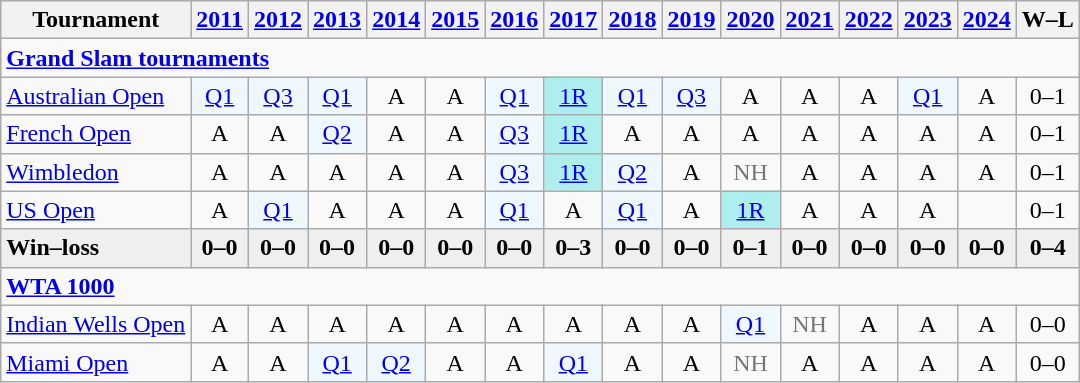<table class="wikitable" style=text-align:center;>
<tr>
<th>Tournament</th>
<th><a href='#'>2011</a></th>
<th><a href='#'>2012</a></th>
<th><a href='#'>2013</a></th>
<th><a href='#'>2014</a></th>
<th><a href='#'>2015</a></th>
<th><a href='#'>2016</a></th>
<th><a href='#'>2017</a></th>
<th><a href='#'>2018</a></th>
<th><a href='#'>2019</a></th>
<th><a href='#'>2020</a></th>
<th><a href='#'>2021</a></th>
<th><a href='#'>2022</a></th>
<th><a href='#'>2023</a></th>
<th><a href='#'>2024</a></th>
<th>W–L</th>
</tr>
<tr>
<td colspan="17" align="left"><strong><a href='#'>Grand Slam tournaments</a></strong></td>
</tr>
<tr>
<td align=left><a href='#'>Australian Open</a></td>
<td bgcolor=f0f8ff><a href='#'>Q1</a></td>
<td bgcolor=f0f8ff><a href='#'>Q3</a></td>
<td bgcolor=f0f8ff><a href='#'>Q1</a></td>
<td>A</td>
<td>A</td>
<td bgcolor=f0f8ff><a href='#'>Q1</a></td>
<td bgcolor=afeeee><a href='#'>1R</a></td>
<td bgcolor=f0f8ff><a href='#'>Q1</a></td>
<td bgcolor=f0f8ff><a href='#'>Q3</a></td>
<td>A</td>
<td>A</td>
<td>A</td>
<td bgcolor=f0f8ff><a href='#'>Q1</a></td>
<td>A</td>
<td>0–1</td>
</tr>
<tr>
<td align=left><a href='#'>French Open</a></td>
<td>A</td>
<td>A</td>
<td bgcolor=f0f8ff><a href='#'>Q2</a></td>
<td>A</td>
<td>A</td>
<td bgcolor=f0f8ff><a href='#'>Q3</a></td>
<td bgcolor=afeeee><a href='#'>1R</a></td>
<td>A</td>
<td>A</td>
<td>A</td>
<td>A</td>
<td>A</td>
<td>A</td>
<td>A</td>
<td>0–1</td>
</tr>
<tr>
<td align=left><a href='#'>Wimbledon</a></td>
<td>A</td>
<td>A</td>
<td>A</td>
<td>A</td>
<td>A</td>
<td bgcolor=f0f8ff><a href='#'>Q3</a></td>
<td bgcolor=afeeee><a href='#'>1R</a></td>
<td bgcolor=f0f8ff><a href='#'>Q2</a></td>
<td>A</td>
<td style=color:#767676;>NH</td>
<td>A</td>
<td>A</td>
<td>A</td>
<td>A</td>
<td>0–1</td>
</tr>
<tr>
<td align=left><a href='#'>US Open</a></td>
<td>A</td>
<td bgcolor=f0f8ff><a href='#'>Q1</a></td>
<td>A</td>
<td>A</td>
<td>A</td>
<td bgcolor=f0f8ff><a href='#'>Q1</a></td>
<td>A</td>
<td bgcolor=f0f8ff><a href='#'>Q1</a></td>
<td>A</td>
<td bgcolor=afeeee><a href='#'>1R</a></td>
<td>A</td>
<td>A</td>
<td>A</td>
<td></td>
<td>0–1</td>
</tr>
<tr style=font-weight:bold;background:#efefef;>
<td align=left>Win–loss</td>
<td>0–0</td>
<td>0–0</td>
<td>0–0</td>
<td>0–0</td>
<td>0–0</td>
<td>0–0</td>
<td>0–3</td>
<td>0–0</td>
<td>0–0</td>
<td>0–1</td>
<td>0–0</td>
<td>0–0</td>
<td>0–0</td>
<td>0–0</td>
<td>0–4</td>
</tr>
<tr>
<td colspan="17" align="left"><strong><a href='#'>WTA 1000</a></strong></td>
</tr>
<tr>
<td align=left><a href='#'>Indian Wells Open</a></td>
<td>A</td>
<td>A</td>
<td>A</td>
<td>A</td>
<td>A</td>
<td>A</td>
<td>A</td>
<td>A</td>
<td>A</td>
<td bgcolor=f0f8ff><a href='#'>Q1</a></td>
<td style=color:#767676;>NH</td>
<td>A</td>
<td>A</td>
<td>A</td>
<td>0–0</td>
</tr>
<tr>
<td align=left><a href='#'>Miami Open</a></td>
<td>A</td>
<td>A</td>
<td bgcolor=f0f8ff><a href='#'>Q1</a></td>
<td bgcolor=f0f8ff><a href='#'>Q2</a></td>
<td>A</td>
<td>A</td>
<td bgcolor=f0f8ff><a href='#'>Q1</a></td>
<td>A</td>
<td>A</td>
<td style=color:#767676;>NH</td>
<td>A</td>
<td>A</td>
<td>A</td>
<td>A</td>
<td>0–0</td>
</tr>
</table>
